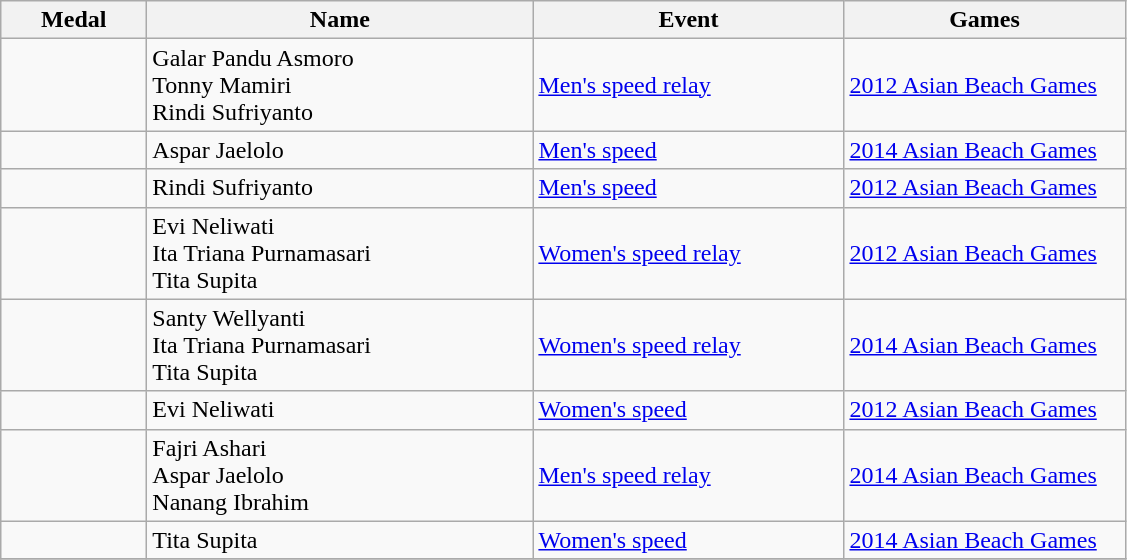<table class="wikitable sortable" style="font-size:100%">
<tr>
<th width="90">Medal</th>
<th width="250">Name</th>
<th width="200">Event</th>
<th width="180">Games</th>
</tr>
<tr>
<td></td>
<td>Galar Pandu Asmoro<br>Tonny Mamiri<br>Rindi Sufriyanto</td>
<td><a href='#'>Men's speed relay</a></td>
<td><a href='#'>2012 Asian Beach Games</a></td>
</tr>
<tr>
<td></td>
<td>Aspar Jaelolo</td>
<td><a href='#'>Men's speed</a></td>
<td><a href='#'>2014 Asian Beach Games</a></td>
</tr>
<tr>
<td></td>
<td>Rindi Sufriyanto</td>
<td><a href='#'>Men's speed</a></td>
<td><a href='#'>2012 Asian Beach Games</a></td>
</tr>
<tr>
<td></td>
<td>Evi Neliwati<br>Ita Triana Purnamasari<br>Tita Supita</td>
<td><a href='#'>Women's speed relay</a></td>
<td><a href='#'>2012 Asian Beach Games</a></td>
</tr>
<tr>
<td></td>
<td>Santy Wellyanti<br>Ita Triana Purnamasari<br>Tita Supita</td>
<td><a href='#'>Women's speed relay</a></td>
<td><a href='#'>2014 Asian Beach Games</a></td>
</tr>
<tr>
<td></td>
<td>Evi Neliwati</td>
<td><a href='#'>Women's speed</a></td>
<td><a href='#'>2012 Asian Beach Games</a></td>
</tr>
<tr>
<td></td>
<td>Fajri Ashari<br>Aspar Jaelolo<br>Nanang Ibrahim</td>
<td><a href='#'>Men's speed relay</a></td>
<td><a href='#'>2014 Asian Beach Games</a></td>
</tr>
<tr>
<td></td>
<td>Tita Supita</td>
<td><a href='#'>Women's speed</a></td>
<td><a href='#'>2014 Asian Beach Games</a></td>
</tr>
<tr>
</tr>
</table>
